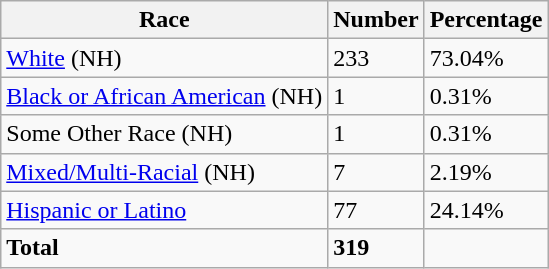<table class="wikitable">
<tr>
<th>Race</th>
<th>Number</th>
<th>Percentage</th>
</tr>
<tr>
<td><a href='#'>White</a> (NH)</td>
<td>233</td>
<td>73.04%</td>
</tr>
<tr>
<td><a href='#'>Black or African American</a> (NH)</td>
<td>1</td>
<td>0.31%</td>
</tr>
<tr>
<td>Some Other Race (NH)</td>
<td>1</td>
<td>0.31%</td>
</tr>
<tr>
<td><a href='#'>Mixed/Multi-Racial</a> (NH)</td>
<td>7</td>
<td>2.19%</td>
</tr>
<tr>
<td><a href='#'>Hispanic or Latino</a></td>
<td>77</td>
<td>24.14%</td>
</tr>
<tr>
<td><strong>Total</strong></td>
<td><strong>319</strong></td>
<td></td>
</tr>
</table>
